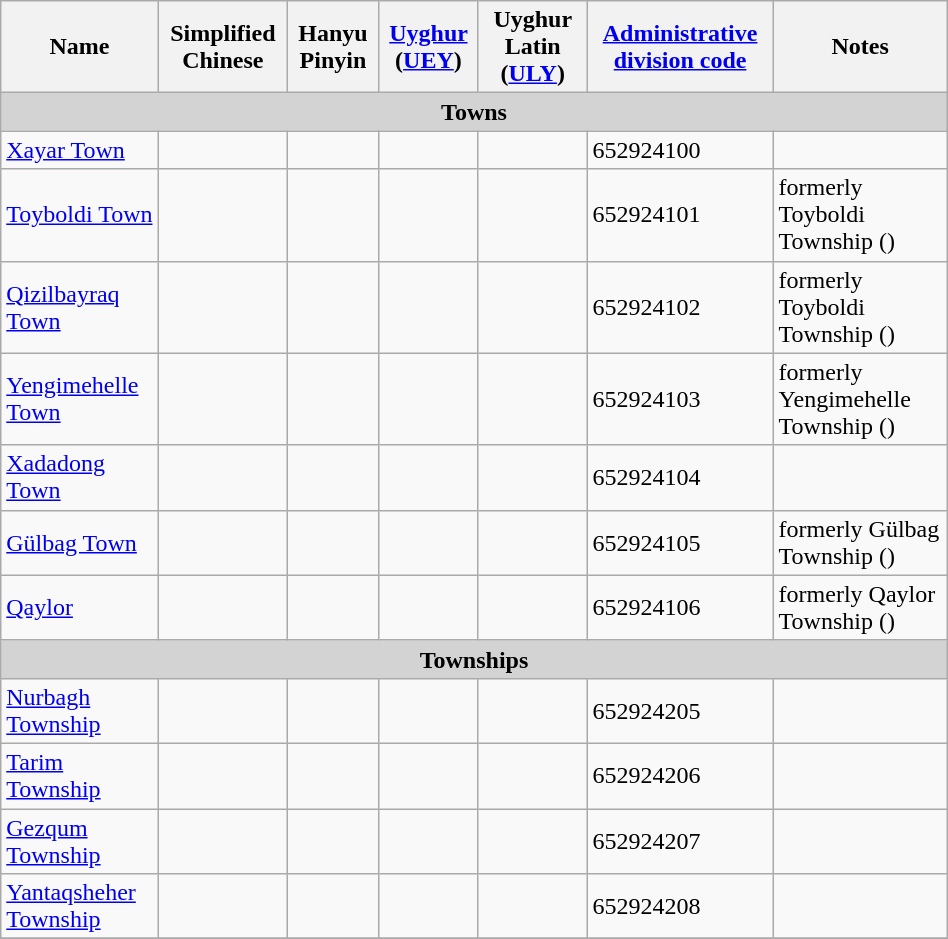<table class="wikitable" align="center" style="width:50%; border="1">
<tr>
<th>Name</th>
<th>Simplified Chinese</th>
<th>Hanyu Pinyin</th>
<th><a href='#'>Uyghur</a> (<a href='#'>UEY</a>)</th>
<th>Uyghur Latin (<a href='#'>ULY</a>)</th>
<th><a href='#'>Administrative division code</a></th>
<th>Notes</th>
</tr>
<tr>
<td colspan="8"  style="text-align:center; background:#d3d3d3;"><strong>Towns</strong></td>
</tr>
<tr --------->
<td><a href='#'>Xayar Town</a></td>
<td></td>
<td></td>
<td></td>
<td></td>
<td>652924100</td>
<td></td>
</tr>
<tr>
<td><a href='#'>Toyboldi Town</a></td>
<td></td>
<td></td>
<td></td>
<td></td>
<td>652924101</td>
<td>formerly Toyboldi Township ()</td>
</tr>
<tr>
<td><a href='#'>Qizilbayraq Town</a></td>
<td></td>
<td></td>
<td></td>
<td></td>
<td>652924102</td>
<td>formerly Toyboldi Township ()</td>
</tr>
<tr>
<td><a href='#'>Yengimehelle Town</a></td>
<td></td>
<td></td>
<td></td>
<td></td>
<td>652924103</td>
<td>formerly Yengimehelle Township ()</td>
</tr>
<tr>
<td><a href='#'>Xadadong Town</a></td>
<td></td>
<td></td>
<td></td>
<td></td>
<td>652924104</td>
<td></td>
</tr>
<tr>
<td><a href='#'>Gülbag Town</a></td>
<td></td>
<td></td>
<td></td>
<td></td>
<td>652924105</td>
<td>formerly Gülbag Township ()</td>
</tr>
<tr>
<td><a href='#'>Qaylor</a></td>
<td></td>
<td></td>
<td></td>
<td></td>
<td>652924106</td>
<td>formerly Qaylor Township ()</td>
</tr>
<tr>
<td colspan="8"  style="text-align:center; background:#d3d3d3;"><strong>Townships</strong></td>
</tr>
<tr --------->
<td><a href='#'>Nurbagh Township</a></td>
<td></td>
<td></td>
<td></td>
<td></td>
<td>652924205</td>
<td></td>
</tr>
<tr>
<td><a href='#'>Tarim Township</a></td>
<td></td>
<td></td>
<td></td>
<td></td>
<td>652924206</td>
<td></td>
</tr>
<tr>
<td><a href='#'>Gezqum Township</a></td>
<td></td>
<td></td>
<td></td>
<td></td>
<td>652924207</td>
<td></td>
</tr>
<tr>
<td><a href='#'>Yantaqsheher Township</a></td>
<td></td>
<td></td>
<td></td>
<td></td>
<td>652924208</td>
<td></td>
</tr>
<tr>
</tr>
</table>
